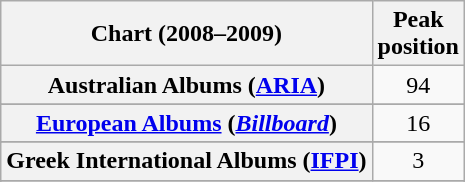<table class="wikitable sortable plainrowheaders" style="text-align:center">
<tr>
<th scope="col">Chart (2008–2009)</th>
<th scope="col">Peak<br>position</th>
</tr>
<tr>
<th scope="row">Australian Albums (<a href='#'>ARIA</a>)</th>
<td>94</td>
</tr>
<tr>
</tr>
<tr>
<th scope="row"><a href='#'>European Albums</a> (<em><a href='#'>Billboard</a></em>)</th>
<td>16</td>
</tr>
<tr>
</tr>
<tr>
</tr>
<tr>
<th scope="row">Greek International Albums (<a href='#'>IFPI</a>)</th>
<td>3</td>
</tr>
<tr>
</tr>
<tr>
</tr>
<tr>
</tr>
</table>
